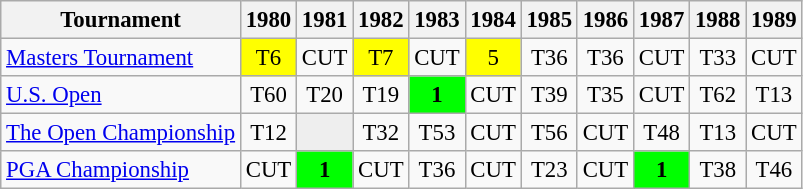<table class="wikitable" style="font-size:95%;text-align:center;">
<tr>
<th>Tournament</th>
<th>1980</th>
<th>1981</th>
<th>1982</th>
<th>1983</th>
<th>1984</th>
<th>1985</th>
<th>1986</th>
<th>1987</th>
<th>1988</th>
<th>1989</th>
</tr>
<tr>
<td align=left><a href='#'>Masters Tournament</a></td>
<td style="background:yellow;">T6</td>
<td>CUT</td>
<td style="background:yellow;">T7</td>
<td>CUT</td>
<td style="background:yellow;">5</td>
<td>T36</td>
<td>T36</td>
<td>CUT</td>
<td>T33</td>
<td>CUT</td>
</tr>
<tr>
<td align=left><a href='#'>U.S. Open</a></td>
<td>T60</td>
<td>T20</td>
<td>T19</td>
<td style="background:lime;"><strong>1</strong></td>
<td>CUT</td>
<td>T39</td>
<td>T35</td>
<td>CUT</td>
<td>T62</td>
<td>T13</td>
</tr>
<tr>
<td align=left><a href='#'>The Open Championship</a></td>
<td>T12</td>
<td style="background:#eeeeee;"></td>
<td>T32</td>
<td>T53</td>
<td>CUT</td>
<td>T56</td>
<td>CUT</td>
<td>T48</td>
<td>T13</td>
<td>CUT</td>
</tr>
<tr>
<td align=left><a href='#'>PGA Championship</a></td>
<td>CUT</td>
<td style="background:lime;"><strong>1</strong></td>
<td>CUT</td>
<td>T36</td>
<td>CUT</td>
<td>T23</td>
<td>CUT</td>
<td style="background:lime;"><strong>1</strong></td>
<td>T38</td>
<td>T46</td>
</tr>
</table>
